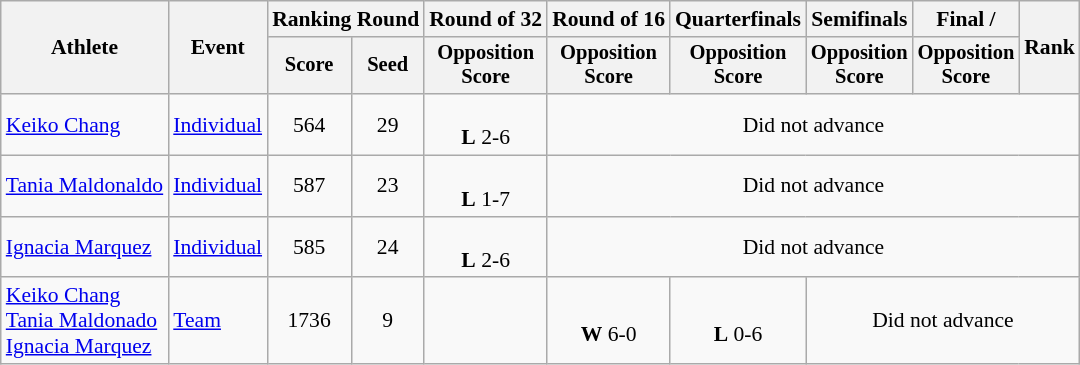<table class="wikitable" style="font-size:90%">
<tr>
<th rowspan="2">Athlete</th>
<th rowspan="2">Event</th>
<th colspan="2">Ranking Round</th>
<th>Round of 32</th>
<th>Round of 16</th>
<th>Quarterfinals</th>
<th>Semifinals</th>
<th>Final / </th>
<th rowspan="2">Rank</th>
</tr>
<tr style="font-size:95%">
<th>Score</th>
<th>Seed</th>
<th>Opposition<br>Score</th>
<th>Opposition<br>Score</th>
<th>Opposition<br>Score</th>
<th>Opposition<br>Score</th>
<th>Opposition<br>Score</th>
</tr>
<tr align=center>
<td align=left><a href='#'>Keiko Chang</a></td>
<td align=left><a href='#'>Individual</a></td>
<td>564</td>
<td>29</td>
<td><br><strong>L</strong> 2-6</td>
<td colspan="5">Did not advance</td>
</tr>
<tr align=center>
<td align=left><a href='#'>Tania Maldonaldo</a></td>
<td align=left><a href='#'>Individual</a></td>
<td>587</td>
<td>23</td>
<td><br><strong>L</strong> 1-7</td>
<td colspan="5">Did not advance</td>
</tr>
<tr align=center>
<td align=left><a href='#'>Ignacia Marquez</a></td>
<td align=left><a href='#'>Individual</a></td>
<td>585</td>
<td>24</td>
<td><br><strong>L</strong> 2-6</td>
<td colspan="5">Did not advance</td>
</tr>
<tr align=center>
<td align=left><a href='#'>Keiko Chang</a><br><a href='#'>Tania Maldonado</a><br><a href='#'>Ignacia Marquez</a></td>
<td align=left><a href='#'>Team</a></td>
<td>1736</td>
<td>9</td>
<td></td>
<td><br><strong>W</strong> 6-0</td>
<td><br><strong>L</strong> 0-6</td>
<td colspan="3">Did not advance</td>
</tr>
</table>
